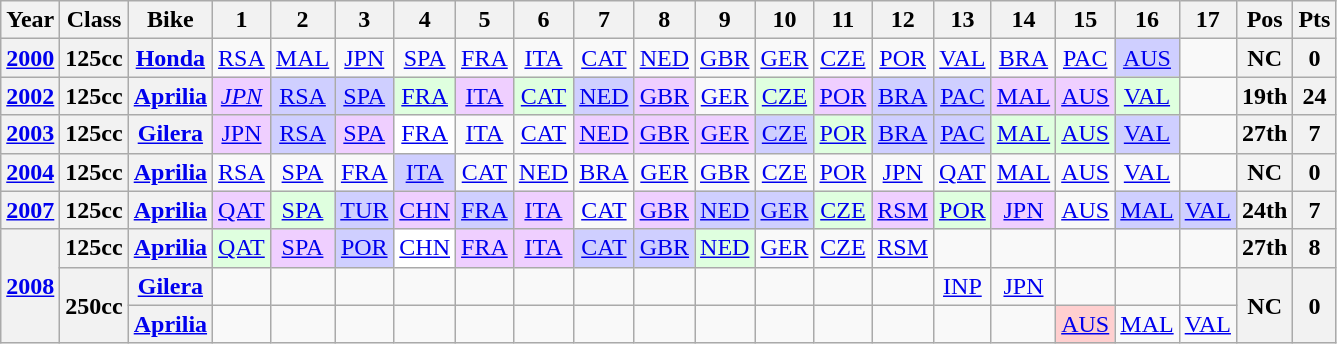<table class="wikitable" style="text-align:center">
<tr>
<th>Year</th>
<th>Class</th>
<th>Bike</th>
<th>1</th>
<th>2</th>
<th>3</th>
<th>4</th>
<th>5</th>
<th>6</th>
<th>7</th>
<th>8</th>
<th>9</th>
<th>10</th>
<th>11</th>
<th>12</th>
<th>13</th>
<th>14</th>
<th>15</th>
<th>16</th>
<th>17</th>
<th>Pos</th>
<th>Pts</th>
</tr>
<tr>
<th><a href='#'>2000</a></th>
<th>125cc</th>
<th><a href='#'>Honda</a></th>
<td><a href='#'>RSA</a></td>
<td><a href='#'>MAL</a></td>
<td><a href='#'>JPN</a></td>
<td><a href='#'>SPA</a></td>
<td><a href='#'>FRA</a></td>
<td><a href='#'>ITA</a></td>
<td><a href='#'>CAT</a></td>
<td><a href='#'>NED</a></td>
<td><a href='#'>GBR</a></td>
<td><a href='#'>GER</a></td>
<td><a href='#'>CZE</a></td>
<td><a href='#'>POR</a></td>
<td><a href='#'>VAL</a></td>
<td><a href='#'>BRA</a></td>
<td><a href='#'>PAC</a></td>
<td style="background:#CFCFFF;"><a href='#'>AUS</a><br></td>
<td></td>
<th>NC</th>
<th>0</th>
</tr>
<tr>
<th><a href='#'>2002</a></th>
<th>125cc</th>
<th><a href='#'>Aprilia</a></th>
<td style="background:#efcfff;"><em><a href='#'>JPN</a></em><br></td>
<td style="background:#CFCFFF;"><a href='#'>RSA</a><br></td>
<td style="background:#cfcfff;"><a href='#'>SPA</a><br></td>
<td style="background:#dfffdf;"><a href='#'>FRA</a><br></td>
<td style="background:#efcfff;"><a href='#'>ITA</a><br></td>
<td style="background:#dfffdf;"><a href='#'>CAT</a><br></td>
<td style="background:#CFCFFF;"><a href='#'>NED</a><br></td>
<td style="background:#efcfff;"><a href='#'>GBR</a><br></td>
<td><a href='#'>GER</a></td>
<td style="background:#dfffdf;"><a href='#'>CZE</a><br></td>
<td style="background:#efcfff;"><a href='#'>POR</a><br></td>
<td style="background:#CFCFFF;"><a href='#'>BRA</a><br></td>
<td style="background:#CFCFFF;"><a href='#'>PAC</a><br></td>
<td style="background:#efcfff;"><a href='#'>MAL</a><br></td>
<td style="background:#efcfff;"><a href='#'>AUS</a><br></td>
<td style="background:#dfffdf;"><a href='#'>VAL</a><br></td>
<td></td>
<th>19th</th>
<th>24</th>
</tr>
<tr>
<th><a href='#'>2003</a></th>
<th>125cc</th>
<th><a href='#'>Gilera</a></th>
<td style="background:#efcfff;"><a href='#'>JPN</a><br></td>
<td style="background:#CFCFFF;"><a href='#'>RSA</a><br></td>
<td style="background:#efcfff;"><a href='#'>SPA</a><br></td>
<td style="background:#ffffff;"><a href='#'>FRA</a><br></td>
<td><a href='#'>ITA</a></td>
<td><a href='#'>CAT</a></td>
<td style="background:#efcfff;"><a href='#'>NED</a><br></td>
<td style="background:#efcfff;"><a href='#'>GBR</a><br></td>
<td style="background:#efcfff;"><a href='#'>GER</a><br></td>
<td style="background:#CFCFFF;"><a href='#'>CZE</a><br></td>
<td style="background:#dfffdf;"><a href='#'>POR</a><br></td>
<td style="background:#CFCFFF;"><a href='#'>BRA</a><br></td>
<td style="background:#CFCFFF;"><a href='#'>PAC</a><br></td>
<td style="background:#dfffdf;"><a href='#'>MAL</a><br></td>
<td style="background:#dfffdf;"><a href='#'>AUS</a><br></td>
<td style="background:#CFCFFF;"><a href='#'>VAL</a><br></td>
<td></td>
<th>27th</th>
<th>7</th>
</tr>
<tr>
<th><a href='#'>2004</a></th>
<th>125cc</th>
<th><a href='#'>Aprilia</a></th>
<td><a href='#'>RSA</a></td>
<td><a href='#'>SPA</a></td>
<td><a href='#'>FRA</a></td>
<td style="background:#CFCFFF;"><a href='#'>ITA</a><br></td>
<td><a href='#'>CAT</a></td>
<td><a href='#'>NED</a></td>
<td><a href='#'>BRA</a></td>
<td><a href='#'>GER</a></td>
<td><a href='#'>GBR</a></td>
<td><a href='#'>CZE</a></td>
<td><a href='#'>POR</a></td>
<td><a href='#'>JPN</a></td>
<td><a href='#'>QAT</a></td>
<td><a href='#'>MAL</a></td>
<td><a href='#'>AUS</a></td>
<td><a href='#'>VAL</a></td>
<td></td>
<th>NC</th>
<th>0</th>
</tr>
<tr>
<th><a href='#'>2007</a></th>
<th>125cc</th>
<th><a href='#'>Aprilia</a></th>
<td style="background:#efcfff;"><a href='#'>QAT</a><br></td>
<td style="background:#dfffdf;"><a href='#'>SPA</a><br></td>
<td style="background:#CFCFFF;"><a href='#'>TUR</a><br></td>
<td style="background:#efcfff;"><a href='#'>CHN</a><br></td>
<td style="background:#CFCFFF;"><a href='#'>FRA</a><br></td>
<td style="background:#efcfff;"><a href='#'>ITA</a><br></td>
<td><a href='#'>CAT</a></td>
<td style="background:#efcfff;"><a href='#'>GBR</a><br></td>
<td style="background:#CFCFFF;"><a href='#'>NED</a><br></td>
<td style="background:#CFCFFF;"><a href='#'>GER</a><br></td>
<td style="background:#dfffdf;"><a href='#'>CZE</a><br></td>
<td style="background:#efcfff;"><a href='#'>RSM</a><br></td>
<td style="background:#dfffdf;"><a href='#'>POR</a><br></td>
<td style="background:#efcfff;"><a href='#'>JPN</a><br></td>
<td><a href='#'>AUS</a></td>
<td style="background:#CFCFFF;"><a href='#'>MAL</a><br></td>
<td style="background:#CFCFFF;"><a href='#'>VAL</a><br></td>
<th>24th</th>
<th>7</th>
</tr>
<tr>
<th rowspan=3><a href='#'>2008</a></th>
<th>125cc</th>
<th><a href='#'>Aprilia</a></th>
<td style="background:#dfffdf;"><a href='#'>QAT</a><br></td>
<td style="background:#efcfff;"><a href='#'>SPA</a><br></td>
<td style="background:#CFCFFF;"><a href='#'>POR</a><br></td>
<td style="background:#ffffff;"><a href='#'>CHN</a><br></td>
<td style="background:#efcfff;"><a href='#'>FRA</a><br></td>
<td style="background:#efcfff;"><a href='#'>ITA</a><br></td>
<td style="background:#CFCFFF;"><a href='#'>CAT</a><br></td>
<td style="background:#CFCFFF;"><a href='#'>GBR</a><br></td>
<td style="background:#dfffdf;"><a href='#'>NED</a><br></td>
<td><a href='#'>GER</a></td>
<td><a href='#'>CZE</a></td>
<td><a href='#'>RSM</a></td>
<td></td>
<td></td>
<td></td>
<td></td>
<td></td>
<th>27th</th>
<th>8</th>
</tr>
<tr>
<th rowspan=2>250cc</th>
<th><a href='#'>Gilera</a></th>
<td></td>
<td></td>
<td></td>
<td></td>
<td></td>
<td></td>
<td></td>
<td></td>
<td></td>
<td></td>
<td></td>
<td></td>
<td><a href='#'>INP</a><br></td>
<td><a href='#'>JPN</a></td>
<td></td>
<td></td>
<td></td>
<th rowspan=2>NC</th>
<th rowspan=2>0</th>
</tr>
<tr>
<th><a href='#'>Aprilia</a></th>
<td></td>
<td></td>
<td></td>
<td></td>
<td></td>
<td></td>
<td></td>
<td></td>
<td></td>
<td></td>
<td></td>
<td></td>
<td></td>
<td></td>
<td style="background:#FFCFCF;"><a href='#'>AUS</a><br></td>
<td><a href='#'>MAL</a></td>
<td><a href='#'>VAL</a></td>
</tr>
</table>
